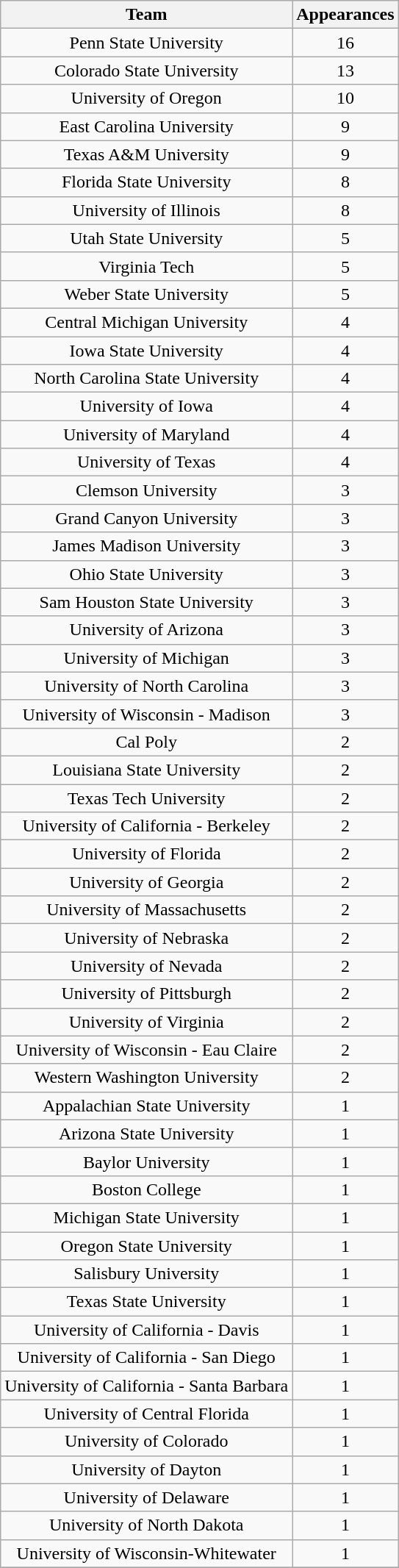<table class="wikitable" style="text-align:center;">
<tr>
<th>Team</th>
<th>Appearances</th>
</tr>
<tr>
<td>Penn State University</td>
<td>16</td>
</tr>
<tr>
<td>Colorado State University</td>
<td>13</td>
</tr>
<tr>
<td>University of Oregon</td>
<td>10</td>
</tr>
<tr>
<td>East Carolina University</td>
<td>9</td>
</tr>
<tr>
<td>Texas A&M University</td>
<td>9</td>
</tr>
<tr>
<td>Florida State University</td>
<td>8</td>
</tr>
<tr>
<td>University of Illinois</td>
<td>8</td>
</tr>
<tr>
<td>Utah State University</td>
<td>5</td>
</tr>
<tr>
<td>Virginia Tech</td>
<td>5</td>
</tr>
<tr>
<td>Weber State University</td>
<td>5</td>
</tr>
<tr>
<td>Central Michigan University</td>
<td>4</td>
</tr>
<tr>
<td>Iowa State University</td>
<td>4</td>
</tr>
<tr>
<td>North Carolina State University</td>
<td>4</td>
</tr>
<tr>
<td>University of Iowa</td>
<td>4</td>
</tr>
<tr>
<td>University of Maryland</td>
<td>4</td>
</tr>
<tr>
<td>University of Texas</td>
<td>4</td>
</tr>
<tr>
<td>Clemson University</td>
<td>3</td>
</tr>
<tr>
<td>Grand Canyon University</td>
<td>3</td>
</tr>
<tr>
<td>James Madison University</td>
<td>3</td>
</tr>
<tr>
<td>Ohio State University</td>
<td>3</td>
</tr>
<tr>
<td>Sam Houston State University</td>
<td>3</td>
</tr>
<tr>
<td>University of Arizona</td>
<td>3</td>
</tr>
<tr>
<td>University of Michigan</td>
<td>3</td>
</tr>
<tr>
<td>University of North Carolina</td>
<td>3</td>
</tr>
<tr>
<td>University of Wisconsin - Madison</td>
<td>3</td>
</tr>
<tr>
<td>Cal Poly</td>
<td>2</td>
</tr>
<tr>
<td>Louisiana State University</td>
<td>2</td>
</tr>
<tr>
<td>Texas Tech University</td>
<td>2</td>
</tr>
<tr>
<td>University of California - Berkeley</td>
<td>2</td>
</tr>
<tr>
<td>University of Florida</td>
<td>2</td>
</tr>
<tr>
<td>University of Georgia</td>
<td>2</td>
</tr>
<tr>
<td>University of Massachusetts</td>
<td>2</td>
</tr>
<tr>
<td>University of Nebraska</td>
<td>2</td>
</tr>
<tr>
<td>University of Nevada</td>
<td>2</td>
</tr>
<tr>
<td>University of Pittsburgh</td>
<td>2</td>
</tr>
<tr>
<td>University of Virginia</td>
<td>2</td>
</tr>
<tr>
<td>University of Wisconsin - Eau Claire</td>
<td>2</td>
</tr>
<tr>
<td>Western Washington University</td>
<td>2</td>
</tr>
<tr>
<td>Appalachian State University</td>
<td>1</td>
</tr>
<tr>
<td>Arizona State University</td>
<td>1</td>
</tr>
<tr>
<td>Baylor University</td>
<td>1</td>
</tr>
<tr>
<td>Boston College</td>
<td>1</td>
</tr>
<tr>
<td>Michigan State University</td>
<td>1</td>
</tr>
<tr>
<td>Oregon State University</td>
<td>1</td>
</tr>
<tr>
<td>Salisbury University</td>
<td>1</td>
</tr>
<tr>
<td>Texas State University</td>
<td>1</td>
</tr>
<tr>
<td>University of California - Davis</td>
<td>1</td>
</tr>
<tr>
<td>University of California - San Diego</td>
<td>1</td>
</tr>
<tr>
<td>University of California - Santa Barbara</td>
<td>1</td>
</tr>
<tr>
<td>University of Central Florida</td>
<td>1</td>
</tr>
<tr>
<td>University of Colorado</td>
<td>1</td>
</tr>
<tr>
<td>University of Dayton</td>
<td>1</td>
</tr>
<tr>
<td>University of Delaware</td>
<td>1</td>
</tr>
<tr>
<td>University of North Dakota</td>
<td>1</td>
</tr>
<tr>
<td>University of Wisconsin-Whitewater</td>
<td>1</td>
</tr>
<tr>
</tr>
</table>
